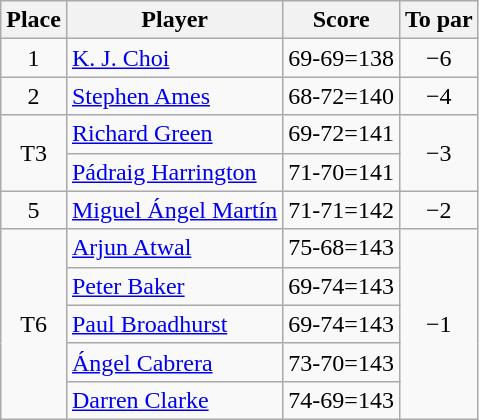<table class="wikitable">
<tr>
<th>Place</th>
<th>Player</th>
<th>Score</th>
<th>To par</th>
</tr>
<tr>
<td align=center>1</td>
<td> <a href='#'>K. J. Choi</a></td>
<td align=center>69-69=138</td>
<td align=center>−6</td>
</tr>
<tr>
<td align=center>2</td>
<td> <a href='#'>Stephen Ames</a></td>
<td align=center>68-72=140</td>
<td align=center>−4</td>
</tr>
<tr>
<td rowspan=2 align=center>T3</td>
<td> <a href='#'>Richard Green</a></td>
<td align=center>69-72=141</td>
<td rowspan=2 align=center>−3</td>
</tr>
<tr>
<td> <a href='#'>Pádraig Harrington</a></td>
<td align=center>71-70=141</td>
</tr>
<tr>
<td align=center>5</td>
<td> <a href='#'>Miguel Ángel Martín</a></td>
<td align=center>71-71=142</td>
<td align=center>−2</td>
</tr>
<tr>
<td rowspan=5 align=center>T6</td>
<td> <a href='#'>Arjun Atwal</a></td>
<td align=center>75-68=143</td>
<td rowspan=5 align=center>−1</td>
</tr>
<tr>
<td> <a href='#'>Peter Baker</a></td>
<td align=center>69-74=143</td>
</tr>
<tr>
<td> <a href='#'>Paul Broadhurst</a></td>
<td align=center>69-74=143</td>
</tr>
<tr>
<td> <a href='#'>Ángel Cabrera</a></td>
<td align=center>73-70=143</td>
</tr>
<tr>
<td> <a href='#'>Darren Clarke</a></td>
<td align=center>74-69=143</td>
</tr>
</table>
